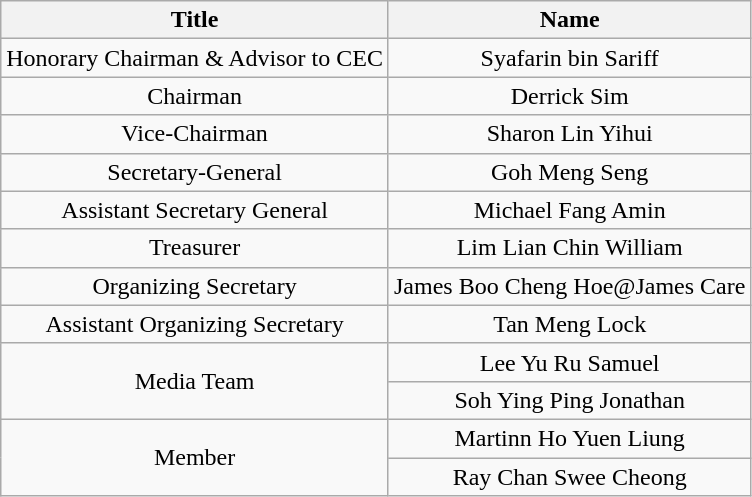<table class="wikitable" style="text-align:center;">
<tr>
<th>Title</th>
<th>Name</th>
</tr>
<tr>
<td>Honorary Chairman & Advisor to CEC</td>
<td>Syafarin bin Sariff</td>
</tr>
<tr>
<td>Chairman</td>
<td>Derrick Sim</td>
</tr>
<tr>
<td>Vice-Chairman</td>
<td>Sharon Lin Yihui</td>
</tr>
<tr>
<td>Secretary-General</td>
<td>Goh Meng Seng</td>
</tr>
<tr>
<td>Assistant Secretary General</td>
<td>Michael Fang Amin</td>
</tr>
<tr>
<td>Treasurer</td>
<td>Lim Lian Chin William</td>
</tr>
<tr>
<td>Organizing Secretary</td>
<td>James Boo Cheng Hoe@James Care</td>
</tr>
<tr>
<td>Assistant Organizing Secretary</td>
<td>Tan Meng Lock</td>
</tr>
<tr>
<td rowspan="2">Media Team</td>
<td>Lee Yu Ru Samuel</td>
</tr>
<tr>
<td>Soh Ying Ping Jonathan</td>
</tr>
<tr>
<td rowspan="2">Member</td>
<td>Martinn Ho Yuen Liung</td>
</tr>
<tr>
<td>Ray Chan Swee Cheong</td>
</tr>
</table>
